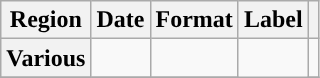<table class="wikitable plainrowheaders">
<tr>
<th scope="col">Region</th>
<th scope="col">Date</th>
<th scope="col">Format</th>
<th scope="col">Label</th>
<th scope="col"></th>
</tr>
<tr>
<th scope="row">Various</th>
<td></td>
<td></td>
<td rowspan="3"></td>
<td></td>
</tr>
<tr>
</tr>
</table>
